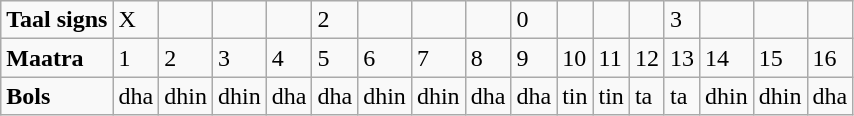<table class="wikitable">
<tr>
<td><strong>Taal signs</strong></td>
<td>X</td>
<td></td>
<td></td>
<td></td>
<td>2</td>
<td></td>
<td></td>
<td></td>
<td>0</td>
<td></td>
<td></td>
<td></td>
<td>3</td>
<td></td>
<td></td>
<td></td>
</tr>
<tr>
<td><strong>Maatra</strong></td>
<td>1</td>
<td>2</td>
<td>3</td>
<td>4</td>
<td>5</td>
<td>6</td>
<td>7</td>
<td>8</td>
<td>9</td>
<td>10</td>
<td>11</td>
<td>12</td>
<td>13</td>
<td>14</td>
<td>15</td>
<td>16</td>
</tr>
<tr>
<td><strong>Bols</strong></td>
<td>dha</td>
<td>dhin</td>
<td>dhin</td>
<td>dha</td>
<td>dha</td>
<td>dhin</td>
<td>dhin</td>
<td>dha</td>
<td>dha</td>
<td>tin</td>
<td>tin</td>
<td>ta</td>
<td>ta</td>
<td>dhin</td>
<td>dhin</td>
<td>dha</td>
</tr>
</table>
